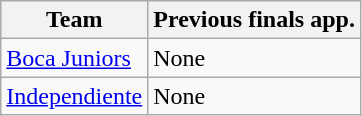<table class="wikitable">
<tr>
<th>Team</th>
<th>Previous finals app.</th>
</tr>
<tr>
<td> <a href='#'>Boca Juniors</a></td>
<td>None</td>
</tr>
<tr>
<td> <a href='#'>Independiente</a></td>
<td>None</td>
</tr>
</table>
